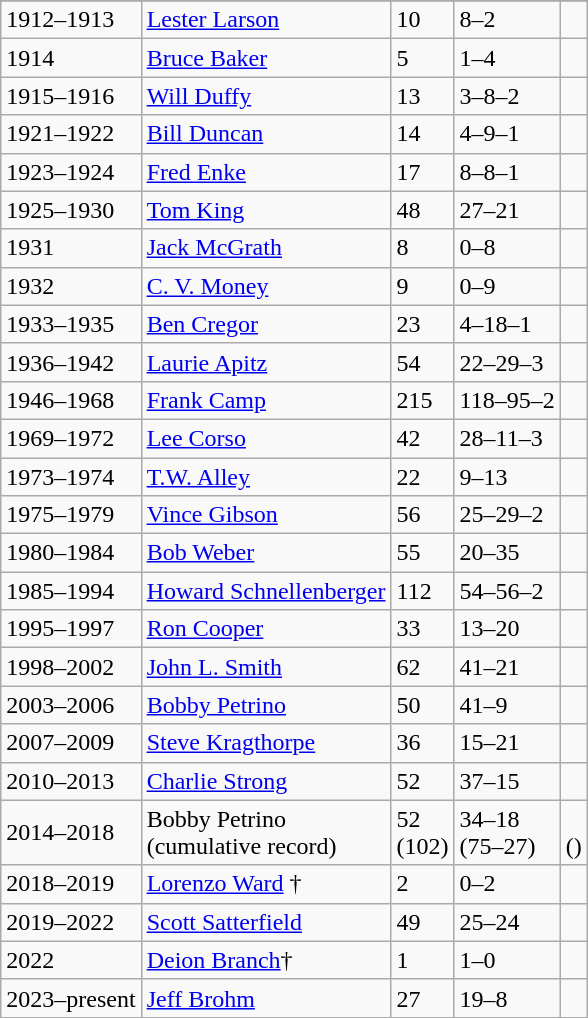<table class="wikitable">
<tr>
</tr>
<tr>
<td>1912–1913</td>
<td><a href='#'>Lester Larson</a></td>
<td>10</td>
<td>8–2</td>
<td></td>
</tr>
<tr>
<td>1914</td>
<td><a href='#'>Bruce Baker</a></td>
<td>5</td>
<td>1–4</td>
<td></td>
</tr>
<tr>
<td>1915–1916</td>
<td><a href='#'>Will Duffy</a></td>
<td>13</td>
<td>3–8–2</td>
<td></td>
</tr>
<tr>
<td>1921–1922</td>
<td><a href='#'>Bill Duncan</a></td>
<td>14</td>
<td>4–9–1</td>
<td></td>
</tr>
<tr>
<td>1923–1924</td>
<td><a href='#'>Fred Enke</a></td>
<td>17</td>
<td>8–8–1</td>
<td></td>
</tr>
<tr>
<td>1925–1930</td>
<td><a href='#'>Tom King</a></td>
<td>48</td>
<td>27–21</td>
<td></td>
</tr>
<tr>
<td>1931</td>
<td><a href='#'>Jack McGrath</a></td>
<td>8</td>
<td>0–8</td>
<td></td>
</tr>
<tr>
<td>1932</td>
<td><a href='#'>C. V. Money</a></td>
<td>9</td>
<td>0–9</td>
<td></td>
</tr>
<tr>
<td>1933–1935</td>
<td><a href='#'>Ben Cregor</a></td>
<td>23</td>
<td>4–18–1</td>
<td></td>
</tr>
<tr>
<td>1936–1942</td>
<td><a href='#'>Laurie Apitz</a></td>
<td>54</td>
<td>22–29–3</td>
<td></td>
</tr>
<tr>
<td>1946–1968</td>
<td><a href='#'>Frank Camp</a></td>
<td>215</td>
<td>118–95–2</td>
<td></td>
</tr>
<tr>
<td>1969–1972</td>
<td><a href='#'>Lee Corso</a></td>
<td>42</td>
<td>28–11–3</td>
<td></td>
</tr>
<tr>
<td>1973–1974</td>
<td><a href='#'>T.W. Alley</a></td>
<td>22</td>
<td>9–13</td>
<td></td>
</tr>
<tr>
<td>1975–1979</td>
<td><a href='#'>Vince Gibson</a></td>
<td>56</td>
<td>25–29–2</td>
<td></td>
</tr>
<tr>
<td>1980–1984</td>
<td><a href='#'>Bob Weber</a></td>
<td>55</td>
<td>20–35</td>
<td></td>
</tr>
<tr>
<td>1985–1994</td>
<td><a href='#'>Howard Schnellenberger</a></td>
<td>112</td>
<td>54–56–2</td>
<td></td>
</tr>
<tr>
<td>1995–1997</td>
<td><a href='#'>Ron Cooper</a></td>
<td>33</td>
<td>13–20</td>
<td></td>
</tr>
<tr>
<td>1998–2002</td>
<td><a href='#'>John L. Smith</a></td>
<td>62</td>
<td>41–21</td>
<td></td>
</tr>
<tr>
<td>2003–2006</td>
<td><a href='#'>Bobby Petrino</a></td>
<td>50</td>
<td>41–9 </td>
<td></td>
</tr>
<tr>
<td>2007–2009</td>
<td><a href='#'>Steve Kragthorpe</a></td>
<td>36</td>
<td>15–21</td>
<td></td>
</tr>
<tr>
<td>2010–2013</td>
<td><a href='#'>Charlie Strong</a></td>
<td>52</td>
<td>37–15</td>
<td></td>
</tr>
<tr>
<td>2014–2018</td>
<td>Bobby Petrino<br>(cumulative record)</td>
<td>52<br>(102)</td>
<td>34–18<br>(75–27)</td>
<td><br>()</td>
</tr>
<tr>
<td>2018–2019</td>
<td><a href='#'>Lorenzo Ward</a> †</td>
<td>2</td>
<td>0–2</td>
<td></td>
</tr>
<tr>
<td>2019–2022</td>
<td><a href='#'>Scott Satterfield</a></td>
<td>49</td>
<td>25–24</td>
<td></td>
</tr>
<tr>
<td>2022</td>
<td><a href='#'>Deion Branch</a>†</td>
<td>1</td>
<td>1–0</td>
<td></td>
</tr>
<tr>
<td>2023–present</td>
<td><a href='#'>Jeff Brohm</a></td>
<td>27</td>
<td>19–8</td>
<td></td>
</tr>
</table>
